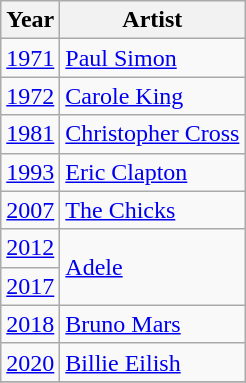<table class="wikitable" style="text-align: center; cellpadding: 2;">
<tr>
<th>Year</th>
<th>Artist</th>
</tr>
<tr>
<td><a href='#'>1971</a></td>
<td style="text-align: left;"><a href='#'>Paul Simon</a></td>
</tr>
<tr>
<td><a href='#'>1972</a></td>
<td style="text-align: left;"><a href='#'>Carole King</a></td>
</tr>
<tr>
<td><a href='#'>1981</a></td>
<td style="text-align: left;"><a href='#'>Christopher Cross</a></td>
</tr>
<tr>
<td><a href='#'>1993</a></td>
<td style="text-align: left;"><a href='#'>Eric Clapton</a></td>
</tr>
<tr>
<td><a href='#'>2007</a></td>
<td style="text-align: left;"><a href='#'>The Chicks</a></td>
</tr>
<tr>
<td><a href='#'>2012</a></td>
<td style="text-align: left;" rowspan="2"><a href='#'>Adele</a></td>
</tr>
<tr>
<td><a href='#'>2017</a></td>
</tr>
<tr>
<td><a href='#'>2018</a></td>
<td style="text-align: left;"><a href='#'>Bruno Mars</a></td>
</tr>
<tr>
<td><a href='#'>2020</a></td>
<td style="text-align: left;"><a href='#'>Billie Eilish</a></td>
</tr>
<tr>
</tr>
</table>
